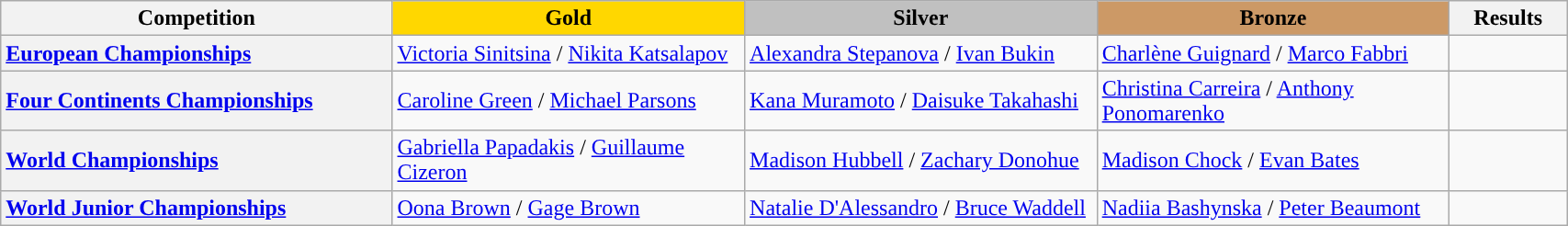<table class="wikitable unsortable" style="text-align:left; width:90%">
<tr>
<th scope="col" style="text-align:center; width:25%;">Competition</th>
<td scope="col" style="text-align:center; width:22.5%; background:gold"><strong>Gold</strong></td>
<td scope="col" style="text-align:center; width:22.5%; background:silver"><strong>Silver</strong></td>
<td scope="col" style="text-align:center; width:22.5%; background:#c96"><strong>Bronze</strong></td>
<th scope="col" style="text-align:center; width:7.5%;">Results</th>
</tr>
<tr>
<th scope="row" style="text-align:left"> <a href='#'>European Championships</a></th>
<td> <a href='#'>Victoria Sinitsina</a> / <a href='#'>Nikita Katsalapov</a></td>
<td> <a href='#'>Alexandra Stepanova</a> / <a href='#'>Ivan Bukin</a></td>
<td> <a href='#'>Charlène Guignard</a> / <a href='#'>Marco Fabbri</a></td>
<td></td>
</tr>
<tr>
<th scope="row" style="text-align:left"> <a href='#'>Four Continents Championships</a></th>
<td> <a href='#'>Caroline Green</a> / <a href='#'>Michael Parsons</a></td>
<td> <a href='#'>Kana Muramoto</a> / <a href='#'>Daisuke Takahashi</a></td>
<td> <a href='#'>Christina Carreira</a> / <a href='#'>Anthony Ponomarenko</a></td>
<td></td>
</tr>
<tr>
<th scope="row" style="text-align:left"> <a href='#'>World Championships</a></th>
<td> <a href='#'>Gabriella Papadakis</a> / <a href='#'>Guillaume Cizeron</a></td>
<td> <a href='#'>Madison Hubbell</a> / <a href='#'>Zachary Donohue</a></td>
<td> <a href='#'>Madison Chock</a> / <a href='#'>Evan Bates</a></td>
<td></td>
</tr>
<tr>
<th scope="row" style="text-align:left"> <a href='#'>World Junior Championships</a></th>
<td> <a href='#'>Oona Brown</a> / <a href='#'>Gage Brown</a></td>
<td> <a href='#'>Natalie D'Alessandro</a> / <a href='#'>Bruce Waddell</a></td>
<td> <a href='#'>Nadiia Bashynska</a> / <a href='#'>Peter Beaumont</a></td>
<td></td>
</tr>
</table>
